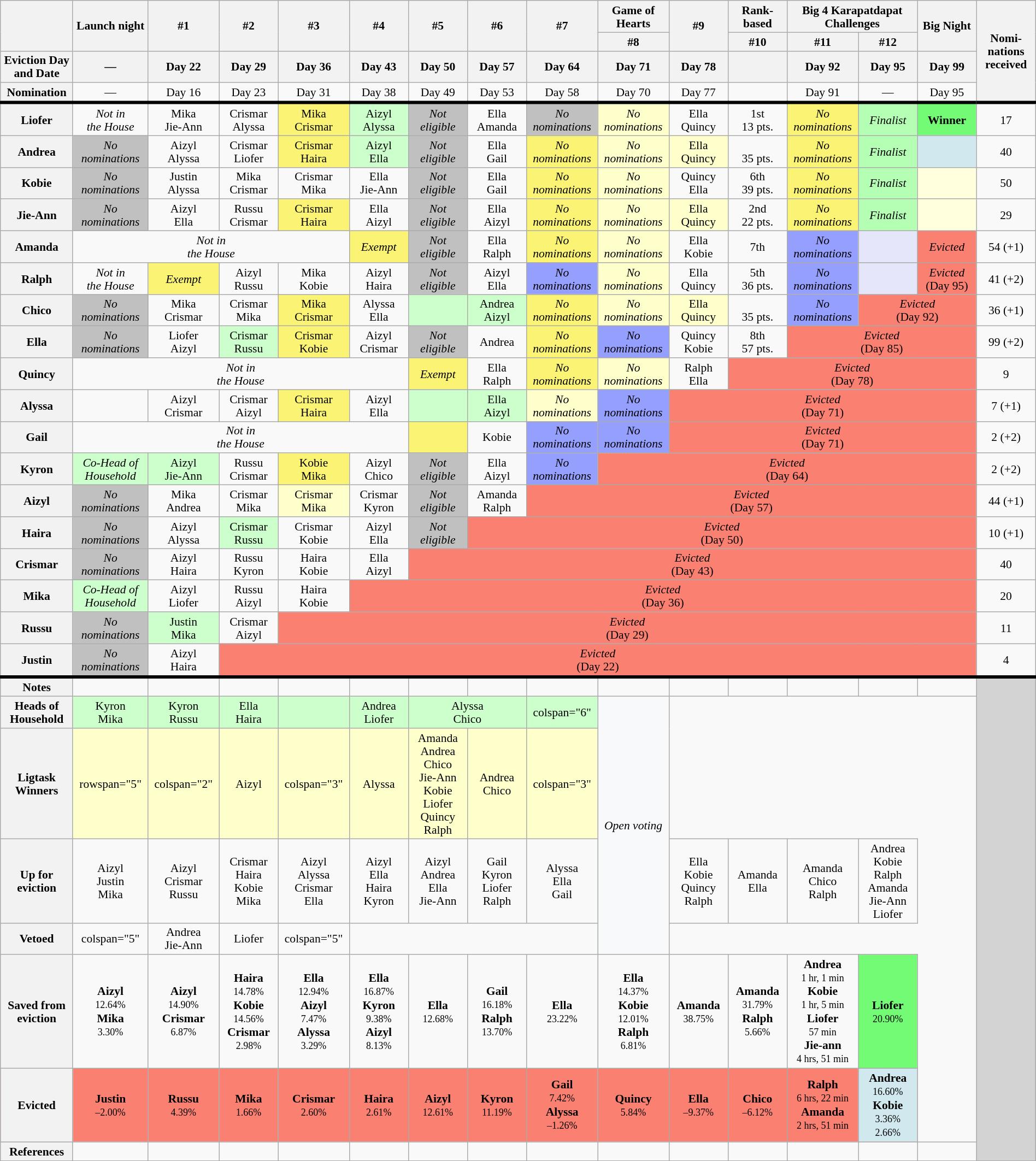<table class="wikitable" style="width:100%; text-align:center; font-size:90%; line-height:16px;">
<tr>
<th width="5%" rowspan="2"></th>
<th width="5%" rowspan="2">Launch night</th>
<th width="5%" rowspan="2">#1</th>
<th width="5%" rowspan="2">#2</th>
<th width="5%" rowspan="2">#3</th>
<th width="5%" rowspan="2">#4</th>
<th width="5%" rowspan="2">#5</th>
<th width="5%" rowspan="2">#6</th>
<th width="5%" rowspan="2">#7</th>
<th width="5%">Game of Hearts</th>
<th width="5%" rowspan="2">#9</th>
<th width="5%">Rank-based</th>
<th colspan="2" width="10%">Big 4 Karapatdapat Challenges</th>
<th width="5%" rowspan="2">Big Night</th>
<th style="border-bottom: 4px solid;" rowspan="4" width="5%">Nomi-<br>nations received</th>
</tr>
<tr>
<th>#8</th>
<th>#10</th>
<th width="5%">#11</th>
<th width="5%">#12</th>
</tr>
<tr>
<th>Eviction Day<br>and Date</th>
<th>—</th>
<th>Day 22<br><small></small></th>
<th>Day 29<br><small></small></th>
<th>Day 36<br><small></small></th>
<th>Day 43<br><small></small></th>
<th>Day 50<br><small></small></th>
<th>Day 57<br><small></small></th>
<th>Day 64<br><small></small></th>
<th>Day 71<br><small></small></th>
<th>Day 78<br><small></small></th>
<th><br><small></small></th>
<th>Day 92<br><small></small></th>
<th>Day 95<br><small></small></th>
<th>Day 99<br><small></small></th>
</tr>
<tr style="border-bottom: 4px solid;">
<th>Nomination <br></th>
<td>—</td>
<td>Day 16<br><small></small></td>
<td>Day 23<br><small></small></td>
<td>Day 31<br><small></small></td>
<td>Day 38<br><small></small></td>
<td>Day 49<br><small></small></td>
<td>Day 53<br><small></small></td>
<td>Day 58<br><small></small></td>
<td>Day 70<br><small></small></td>
<td>Day 77<br><small></small></td>
<td><br><small></small></td>
<td>Day 91<br><small></small></td>
<td>—</td>
<td>Day 95<br><small></small></td>
</tr>
<tr>
<th>Liofer</th>
<td><em>Not in<br>the House</em></td>
<td>Mika<br>Jie-Ann</td>
<td>Crismar<br>Alyssa</td>
<td style="background:#FBF373;">Mika<br>Crismar</td>
<td style="background:#CCFFCC;">Aizyl<br>Alyssa</td>
<td style="background:#C0C0C0;"><em>Not eligible</em></td>
<td>Ella<br>Amanda</td>
<td style="background:#C0C0C0;"><em>No  nominations</em></td>
<td style="background:#FFFFCC;"><em>No  nominations</em></td>
<td>Ella<br>Quincy</td>
<td>1st<br>13 pts.</td>
<td style="background:#FBF373;"><em>No  nominations</em></td>
<td style="background:#B4FFB4;"><em>Finalist</em></td>
<td style="background:#73FB76;"><strong>Winner</strong></td>
<td>17</td>
</tr>
<tr>
<th>Andrea</th>
<td style="background:#C0C0C0;"><em>No  nominations</em></td>
<td>Aizyl<br>Alyssa</td>
<td>Crismar<br>Liofer</td>
<td style="background:#FBF373;">Crismar<br>Haira</td>
<td style="background:#CCFFCC;">Aizyl<br>Ella</td>
<td style="background:#C0C0C0;"><em>Not eligible</em></td>
<td>Ella<br> Gail</td>
<td style="background:#FBF373;"><em>No  nominations</em></td>
<td style="background:#FFFFCC;"><em>No  nominations</em></td>
<td style="background:#FFFFCC;">Ella<br>Quincy</td>
<td><br>35 pts.</td>
<td style="background:#FBF373;"><em>No  nominations</em></td>
<td style="background:#B4FFB4;"><em>Finalist</em></td>
<td style="background:#D1E8EF;"><strong></strong></td>
<td>40</td>
</tr>
<tr>
<th>Kobie</th>
<td style="background:#C0C0C0;"><em>No  nominations</em></td>
<td>Justin<br>Alyssa</td>
<td>Mika<br>Crismar</td>
<td>Crismar<br>Mika</td>
<td>Ella<br>Jie-Ann</td>
<td style="background:#C0C0C0;"><em>Not eligible</em></td>
<td>Ella<br>Gail</td>
<td style="background:#FBF373;"><em>No  nominations</em></td>
<td style="background:#FFFFCC;"><em>No  nominations</em></td>
<td>Quincy<br>Ella</td>
<td>6th<br>39 pts.</td>
<td style="background:#FBF373;"><em>No  nominations</em></td>
<td style="background:#B4FFB4;"><em>Finalist</em></td>
<td style="background:#ffffdd;"><strong></strong></td>
<td>50</td>
</tr>
<tr>
<th>Jie-Ann</th>
<td style="background:#C0C0C0;"><em>No  nominations</em></td>
<td>Aizyl<br>Ella</td>
<td>Russu<br>Crismar</td>
<td style="background:#FBF373;">Crismar<br>Haira</td>
<td>Ella<br>Aizyl</td>
<td style="background:#C0C0C0;"><em>Not eligible</em></td>
<td>Ella<br>Aizyl</td>
<td style="background:#FBF373;"><em>No  nominations</em></td>
<td style="background:#FFFFCC;"><em>No  nominations</em></td>
<td style="background:#FFFFCC;">Ella<br>Quincy</td>
<td>2nd<br>22 pts.</td>
<td style="background:#FBF373;"><em>No  nominations</em></td>
<td style="background:#B4FFB4;"><em>Finalist</em></td>
<td style="background:#ffffdd;"><strong></strong></td>
<td>29</td>
</tr>
<tr>
<th>Amanda</th>
<td colspan="4"><em>Not in<br>the House</em></td>
<td style="background:#FBF373;"><em>Exempt</em></td>
<td style="background:#C0C0C0;"><em>Not eligible</em></td>
<td>Ella<br>Ralph</td>
<td style="background:#FBF373;"><em>No  nominations</em></td>
<td style="background:#FFFFCC;"><em>No  nominations</em></td>
<td>Ella<br>Kobie</td>
<td>7th<br></td>
<td style="background:#959FFD;"><em>No  nominations</em></td>
<td style="background:#E6E6FA;"><em></em></td>
<td style="background:#FA8072;"><em>Evicted</em><br></td>
<td>54 (+1)</td>
</tr>
<tr>
<th>Ralph</th>
<td><em>Not in<br>the House</em></td>
<td style="background:#FBF373;"><em>Exempt</em></td>
<td>Aizyl<br>Russu</td>
<td>Mika<br>Kobie</td>
<td>Aizyl<br>Haira</td>
<td style="background:#C0C0C0;"><em>Not eligible</em></td>
<td>Aizyl<br>Ella</td>
<td style="background:#959FFD;"><em>No  nominations</em></td>
<td style="background:#FFFFCC;"><em>No  nominations</em></td>
<td>Ella<br>Quincy</td>
<td>5th<br>36 pts.</td>
<td style="background:#959FFD;"><em>No  nominations</em></td>
<td style="background:#E6E6FA;"><em></em></td>
<td style="background:#FA8072;"><em>Evicted</em><br>(Day 95)</td>
<td>41 (+2)</td>
</tr>
<tr>
<th>Chico</th>
<td style="background:#C0C0C0;"><em>No  nominations</em></td>
<td>Mika<br>Crismar</td>
<td>Crismar<br>Mika</td>
<td style="background:#FBF373;">Mika<br>Crismar</td>
<td>Alyssa<br>Ella</td>
<td style="background:#CCFFCC;"><br></td>
<td style="background:#CCFFCC;">Andrea <br> Aizyl</td>
<td style="background:#FBF373;"><em>No  nominations</em></td>
<td style="background:#FFFFCC;"><em>No  nominations</em></td>
<td style="background:#FFFFCC;">Ella<br>Quincy</td>
<td><br>35 pts.</td>
<td style="background:#959FFD;"><em>No  nominations</em></td>
<td colspan="2" style="background:#FA8072"><em>Evicted</em><br>(Day 92)</td>
<td>36 (+1)</td>
</tr>
<tr>
<th>Ella</th>
<td style="background:#C0C0C0;"><em>No  nominations</em></td>
<td>Liofer<br>Aizyl</td>
<td style="background:#CCFFCC;">Crismar<br>Russu</td>
<td style="background:#FBF373;">Crismar<br>Kobie</td>
<td>Aizyl<br>Crismar</td>
<td style="background:#C0C0C0;"><em>Not eligible</em></td>
<td>Andrea<br></td>
<td style="background:#FBF373;"><em>No  nominations</em></td>
<td style="background:#959FFD;"><em>No  nominations</em></td>
<td>Quincy<br>Kobie</td>
<td>8th<br>57 pts.</td>
<td colspan="3" style="background:#FA8072"><em>Evicted</em><br>(Day 85)</td>
<td>99 (+2)</td>
</tr>
<tr>
<th>Quincy</th>
<td colspan="5"><em>Not in<br>the House</em></td>
<td style="background:#FBF373;"><em>Exempt</em></td>
<td>Ella<br>Ralph</td>
<td style="background:#FBF373;"><em>No  nominations</em></td>
<td style="background:#FFFFCC;"><em>No  nominations</em></td>
<td>Ralph<br>Ella</td>
<td colspan="4" style="background:#FA8072"><em>Evicted</em><br>(Day 78)</td>
<td>9</td>
</tr>
<tr>
<th>Alyssa</th>
<td><br></td>
<td>Aizyl<br>Crismar</td>
<td>Crismar<br>Aizyl</td>
<td style="background:#FBF373;">Crismar<br>Haira</td>
<td>Aizyl<br>Ella</td>
<td style="background:#CCFFCC;"><br></td>
<td style="background:#CCFFCC;">Ella<br>Aizyl</td>
<td style="background:#FFFFCC;"><em>No  nominations</em></td>
<td style="background:#959FFD;"><em>No  nominations</em></td>
<td colspan="5" style="background:#FA8072"><em>Evicted</em><br>(Day 71)</td>
<td>7 (+1)</td>
</tr>
<tr>
<th>Gail</th>
<td colspan="5"><em>Not in<br>the House</em></td>
<td style="background:#FBF373;"><em></em></td>
<td>Kobie<br></td>
<td style="background:#959FFD;"><em>No  nominations</em></td>
<td style="background:#959FFD;"><em>No  nominations</em></td>
<td colspan="5" style="background:#FA8072"><em>Evicted</em><br>(Day 71)</td>
<td>2 (+2)</td>
</tr>
<tr>
<th>Kyron</th>
<td style="background:#CCFFCC;"><em>Co-Head of Household</em></td>
<td style="background:#CCFFCC;">Aizyl<br>Jie-Ann</td>
<td>Russu<br>Crismar</td>
<td style="background:#FBF373;">Kobie<br>Mika</td>
<td>Aizyl<br>Chico</td>
<td style="background:#C0C0C0;"><em>Not eligible</em></td>
<td>Ella<br>Aizyl</td>
<td style="background:#959FFD;"><em>No  nominations</em></td>
<td colspan="6" style="background:#FA8072"><em>Evicted</em><br>(Day 64)</td>
<td>2 (+2)</td>
</tr>
<tr>
<th>Aizyl</th>
<td style="background:#C0C0C0;"><em>No  nominations</em></td>
<td>Mika<br>Andrea</td>
<td>Crismar<br>Mika</td>
<td style="background:#FFFFCC;">Crismar<br>Mika</td>
<td>Crismar<br>Kyron</td>
<td style="background:#C0C0C0;"><em>Not eligible</em></td>
<td>Amanda<br>Ralph</td>
<td colspan="7" style="background:#FA8072"><em>Evicted</em><br>(Day 57)</td>
<td>44 (+1)</td>
</tr>
<tr>
<th>Haira</th>
<td style="background:#C0C0C0;"><em>No  nominations</em></td>
<td>Aizyl<br>Alyssa</td>
<td style="background:#CCFFCC;">Crismar<br>Russu</td>
<td>Crismar<br>Kobie</td>
<td>Aizyl<br>Ella</td>
<td style="background:#C0C0C0;"><em>Not eligible</em></td>
<td colspan="8" style="background:#FA8072"><em>Evicted</em><br>(Day 50)</td>
<td>10 (+1)</td>
</tr>
<tr>
<th>Crismar</th>
<td style="background:#C0C0C0;"><em>No  nominations</em></td>
<td>Aizyl<br>Haira</td>
<td>Russu<br>Kyron</td>
<td>Haira<br>Kobie</td>
<td>Ella<br>Aizyl</td>
<td colspan="9" style="background:#FA8072"><em>Evicted</em><br>(Day 43)</td>
<td>40</td>
</tr>
<tr>
<th>Mika</th>
<td style="background:#CCFFCC;"><em>Co-Head of Household</em></td>
<td>Aizyl<br>Liofer</td>
<td>Russu<br>Aizyl</td>
<td>Haira<br>Kobie</td>
<td colspan="10" style="background:#FA8072"><em>Evicted</em><br>(Day 36)</td>
<td>20</td>
</tr>
<tr>
<th>Russu</th>
<td style="background:#C0C0C0;"><em>No  nominations</em></td>
<td style="background:#CCFFCC;">Justin<br>Mika</td>
<td>Crismar<br>Aizyl</td>
<td colspan="11" style="background:#FA8072"><em>Evicted</em><br>(Day 29)</td>
<td>11</td>
</tr>
<tr>
<th>Justin</th>
<td style="background:#C0C0C0;"><em>No  nominations</em></td>
<td>Aizyl<br>Haira</td>
<td colspan="12" style="background:#FA8072"><em>Evicted</em><br>(Day 22)</td>
<td>4</td>
</tr>
<tr style="border-top: 4px solid;">
<th>Notes</th>
<td></td>
<td></td>
<td></td>
<td></td>
<td></td>
<td></td>
<td></td>
<td></td>
<td></td>
<td></td>
<td></td>
<td></td>
<td></td>
<td></td>
<td rowspan="8" style="background:lightgrey;"></td>
</tr>
<tr style="background:#CCFFCC;">
<th>Heads of Household</th>
<td>Kyron<br>Mika</td>
<td>Kyron<br>Russu</td>
<td>Ella<br>Haira</td>
<td></td>
<td>Andrea<br>Liofer</td>
<td colspan="2">Alyssa<br>Chico</td>
<td>colspan="6" </td>
<td rowspan="4" style="background:#F8F9FA;"><em>Open voting</em></td>
</tr>
<tr style="background:#FFFFCC;">
<th>Ligtask Winners</th>
<td>rowspan="5" </td>
<td>colspan="2" </td>
<td>Aizyl</td>
<td>colspan="3" </td>
<td>Alyssa</td>
<td>Amanda<br>Andrea<br>Chico<br>Jie-Ann<br>Kobie<br>Liofer<br>Quincy<br>Ralph</td>
<td>Andrea<br>Chico<br></td>
<td>colspan="3" </td>
</tr>
<tr>
<th>Up for eviction</th>
<td>Aizyl<br>Justin<br>Mika</td>
<td>Aizyl<br>Crismar<br>Russu</td>
<td>Crismar<br>Haira<br>Kobie<br>Mika</td>
<td>Aizyl<br>Alyssa<br>Crismar<br>Ella</td>
<td>Aizyl<br>Ella<br>Haira<br>Kyron</td>
<td>Aizyl<br>Andrea<br>Ella<br>Jie-Ann</td>
<td>Gail<br>Kyron<br>Liofer<br>Ralph</td>
<td>Alyssa<br>Ella<br>Gail</td>
<td>Ella<br>Kobie<br>Quincy<br>Ralph</td>
<td>Amanda<br>Ella</td>
<td>Amanda<br>Chico<br>Ralph</td>
<td>Andrea<br>Kobie<br>Ralph<br>Amanda<br>Jie-Ann<br>Liofer</td>
</tr>
<tr>
<th>Vetoed</th>
<td>colspan="5" </td>
<td>Andrea<br>Jie-Ann</td>
<td>Liofer</td>
<td>colspan="5" </td>
</tr>
<tr>
<th>Saved from eviction</th>
<td><strong>Aizyl</strong><br><small>12.64%</small><br><strong>Mika</strong><br><small>3.30%</small></td>
<td><strong>Aizyl</strong><br><small>14.90%</small><br><strong>Crismar</strong><br><small>6.87%</small></td>
<td><strong>Haira</strong><br><small>14.78%</small><br><strong>Kobie</strong><br><small>14.56%</small><br> <strong>Crismar</strong><br><small>2.98%</small></td>
<td><strong>Ella</strong><br><small>12.94%</small><br><strong>Aizyl</strong><br><small>7.47%</small><br><strong>Alyssa</strong><br><small>3.29%</small></td>
<td><strong>Ella</strong><br><small>16.87%</small><br><strong>Kyron</strong><br><small>9.38%</small><br><strong>Aizyl</strong><br><small>8.13%</small></td>
<td><strong>Ella</strong><br><small>12.68%</small></td>
<td><strong>Gail</strong><br><small>16.18%</small><br><strong>Ralph</strong><br><small>13.70%</small></td>
<td><strong>Ella</strong><br><small>23.22%</small></td>
<td><strong>Ella</strong><br><small>14.37%</small><br><strong>Kobie</strong><br><small>12.01%</small><br><strong>Ralph</strong><br><small>6.81%</small></td>
<td><strong>Amanda</strong><br><small>38.75%</small></td>
<td><strong>Amanda</strong><br><small>31.79%</small><br><strong>Ralph</strong><br><small>5.66%</small></td>
<td><strong>Andrea</strong><br><small>1 hr, 1 min</small><br><strong>Kobie</strong><br><small>1 hr, 5 min</small><br><strong>Liofer</strong><br><small>57 min</small><br><strong>Jie-ann</strong><br><small>4 hrs, 51 min </small></td>
<td style="background:#73FB76"><strong>Liofer</strong><br><small>20.90%</small></td>
</tr>
<tr style="background:#FA8072">
<th>Evicted</th>
<td><strong>Justin</strong><br><small>–2.00%</small></td>
<td><strong>Russu</strong><br><small>4.39%</small></td>
<td><strong>Mika</strong><br><small>1.66%</small></td>
<td><strong>Crismar</strong><br><small>2.60%</small></td>
<td><strong>Haira</strong><br><small>2.61%</small></td>
<td><strong>Aizyl</strong><br><small>12.61%</small></td>
<td><strong>Kyron</strong><br><small>11.19%</small></td>
<td><strong>Gail</strong><br><small>7.42%</small><br><strong>Alyssa</strong><br><small>–1.26%</small></td>
<td><strong>Quincy</strong><br><small>5.84%</small></td>
<td><strong>Ella</strong><br><small>–9.37%</small></td>
<td><strong>Chico</strong><br><small>–6.12%</small></td>
<td><strong> Ralph</strong><br><small>6 hrs, 22 min</small><br><strong>Amanda</strong><br><small>2 hrs, 51 min</small></td>
<td style="background:#D1E8EF;"><strong>Andrea</strong><br><small>16.60%</small><br><strong>Kobie</strong><br><small>3.36%</small><strong></strong><br><small>2.66%</small></td>
</tr>
<tr>
<th>References</th>
<td></td>
<td></td>
<td></td>
<td></td>
<td></td>
<td></td>
<td></td>
<td></td>
<td></td>
<td></td>
<td></td>
<td></td>
<td></td>
<td></td>
</tr>
<tr>
</tr>
</table>
